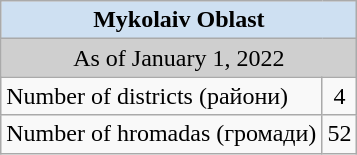<table class="wikitable">
<tr>
<td colspan="2" style="background:#CEE0F2; color:black; text-align:center;"><strong>Mykolaiv Oblast</strong></td>
</tr>
<tr>
<td colspan="2" style="background:#CFCFCF; color:black; text-align:center;">As of January 1, 2022</td>
</tr>
<tr>
<td>Number of districts (райони)</td>
<td align="center">4</td>
</tr>
<tr>
<td>Number of hromadas (громади)</td>
<td align="center">52</td>
</tr>
</table>
